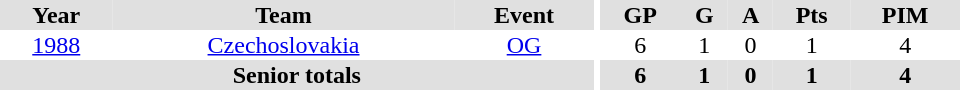<table border="0" cellpadding="1" cellspacing="0" ID="Table3" style="text-align:center; width:40em">
<tr ALIGN="center" bgcolor="#e0e0e0">
<th>Year</th>
<th>Team</th>
<th>Event</th>
<th rowspan="99" bgcolor="#ffffff"></th>
<th>GP</th>
<th>G</th>
<th>A</th>
<th>Pts</th>
<th>PIM</th>
</tr>
<tr>
<td><a href='#'>1988</a></td>
<td><a href='#'>Czechoslovakia</a></td>
<td><a href='#'>OG</a></td>
<td>6</td>
<td>1</td>
<td>0</td>
<td>1</td>
<td>4</td>
</tr>
<tr bgcolor="#e0e0e0">
<th colspan="3">Senior totals</th>
<th>6</th>
<th>1</th>
<th>0</th>
<th>1</th>
<th>4</th>
</tr>
</table>
